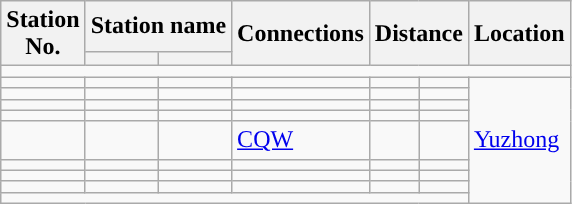<table class="wikitable">
<tr>
<th rowspan="2">Station<br>No.</th>
<th colspan="2">Station name</th>
<th rowspan="2">Connections</th>
<th colspan="2" rowspan="2">Distance<br></th>
<th colspan="2" rowspan="2">Location</th>
</tr>
<tr>
<th></th>
<th></th>
</tr>
<tr style="background:#">
<td colspan = "10"></td>
</tr>
<tr>
<td></td>
<td><em></em></td>
<td></td>
<td> </td>
<td></td>
<td></td>
<td rowspan="9"><a href='#'>Yuzhong</a></td>
</tr>
<tr>
<td></td>
<td><em></em></td>
<td></td>
<td></td>
<td></td>
<td></td>
</tr>
<tr>
<td></td>
<td><em></em></td>
<td></td>
<td></td>
<td></td>
<td></td>
</tr>
<tr>
<td></td>
<td><em></em></td>
<td></td>
<td>  </td>
<td></td>
<td></td>
</tr>
<tr>
<td></td>
<td><em></em></td>
<td></td>
<td>   <a href='#'>CQW</a></td>
<td></td>
<td></td>
</tr>
<tr>
<td></td>
<td><em></em></td>
<td></td>
<td></td>
<td></td>
<td></td>
</tr>
<tr>
<td></td>
<td><em></em></td>
<td></td>
<td></td>
<td></td>
<td></td>
</tr>
<tr>
<td></td>
<td><em></em></td>
<td></td>
<td></td>
<td></td>
<td></td>
</tr>
<tr style="background:#">
<td colspan = "10"></td>
</tr>
</table>
